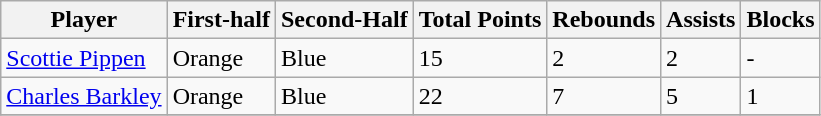<table class="wikitable sortable">
<tr>
<th>Player</th>
<th>First-half</th>
<th>Second-Half</th>
<th>Total Points</th>
<th>Rebounds</th>
<th>Assists</th>
<th>Blocks</th>
</tr>
<tr>
<td> <a href='#'>Scottie Pippen</a></td>
<td>Orange</td>
<td>Blue</td>
<td>15</td>
<td>2</td>
<td>2</td>
<td>-</td>
</tr>
<tr>
<td> <a href='#'>Charles Barkley</a></td>
<td>Orange</td>
<td>Blue</td>
<td>22</td>
<td>7</td>
<td>5</td>
<td>1</td>
</tr>
<tr>
</tr>
</table>
